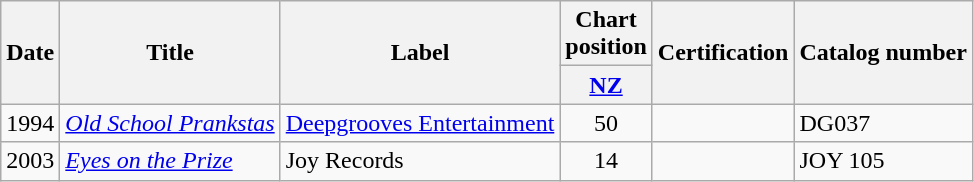<table class="wikitable">
<tr>
<th scope="col" rowspan="2">Date</th>
<th scope="col" rowspan="2">Title</th>
<th scope="col" rowspan="2">Label</th>
<th scope="col">Chart position</th>
<th scope="col" rowspan="2">Certification</th>
<th scope="col" rowspan="2">Catalog number</th>
</tr>
<tr>
<th style="width:3em"><a href='#'>NZ</a><br></th>
</tr>
<tr>
<td>1994</td>
<td><em><a href='#'>Old School Prankstas</a></em></td>
<td><a href='#'>Deepgrooves Entertainment</a></td>
<td align="center">50</td>
<td></td>
<td>DG037</td>
</tr>
<tr>
<td>2003</td>
<td><em><a href='#'>Eyes on the Prize</a></em></td>
<td>Joy Records</td>
<td align="center">14</td>
<td></td>
<td>JOY 105</td>
</tr>
</table>
